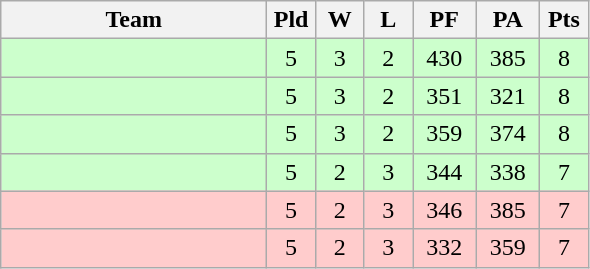<table class="wikitable" style="text-align:center;">
<tr>
<th width=170>Team</th>
<th width=25>Pld</th>
<th width=25>W</th>
<th width=25>L</th>
<th width=35>PF</th>
<th width=35>PA</th>
<th width=25>Pts</th>
</tr>
<tr style="background:#ccffcc">
<td style="text-align:left"></td>
<td>5</td>
<td>3</td>
<td>2</td>
<td>430</td>
<td>385</td>
<td>8</td>
</tr>
<tr style="background:#ccffcc">
<td style="text-align:left"></td>
<td>5</td>
<td>3</td>
<td>2</td>
<td>351</td>
<td>321</td>
<td>8</td>
</tr>
<tr style="background:#ccffcc">
<td style="text-align:left"></td>
<td>5</td>
<td>3</td>
<td>2</td>
<td>359</td>
<td>374</td>
<td>8</td>
</tr>
<tr style="background:#ccffcc">
<td style="text-align:left"></td>
<td>5</td>
<td>2</td>
<td>3</td>
<td>344</td>
<td>338</td>
<td>7</td>
</tr>
<tr style="background:#ffcccc">
<td style="text-align:left"></td>
<td>5</td>
<td>2</td>
<td>3</td>
<td>346</td>
<td>385</td>
<td>7</td>
</tr>
<tr style="background:#ffcccc">
<td style="text-align:left"></td>
<td>5</td>
<td>2</td>
<td>3</td>
<td>332</td>
<td>359</td>
<td>7</td>
</tr>
</table>
